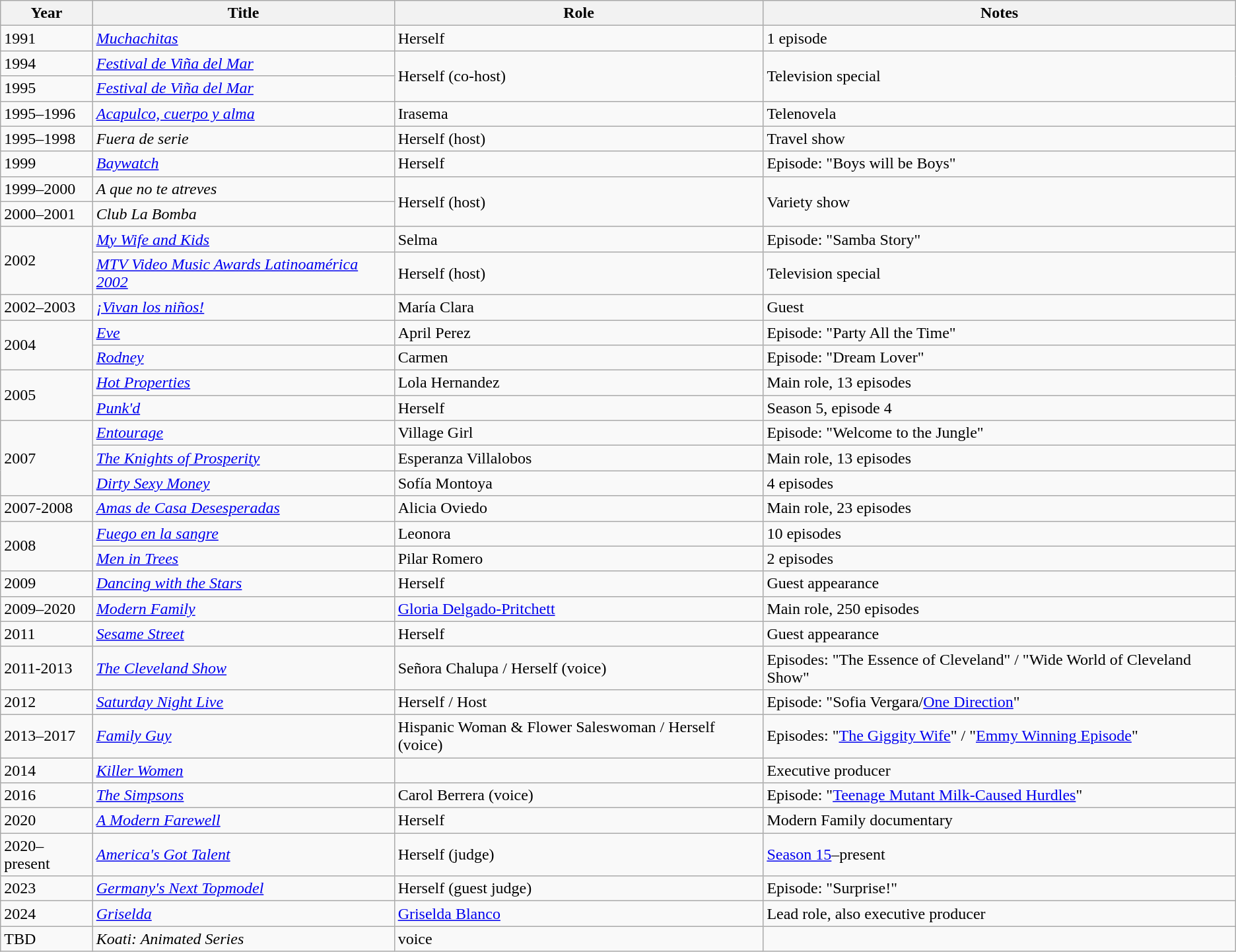<table class="wikitable sortable">
<tr>
<th>Year</th>
<th>Title</th>
<th>Role</th>
<th class="unsortable">Notes</th>
</tr>
<tr>
<td>1991</td>
<td><em><a href='#'>Muchachitas</a></em></td>
<td>Herself</td>
<td>1 episode</td>
</tr>
<tr>
<td>1994</td>
<td><em><a href='#'>Festival de Viña del Mar</a></em></td>
<td rowspan="2">Herself (co-host)</td>
<td rowspan="2">Television special</td>
</tr>
<tr>
<td>1995</td>
<td><em><a href='#'>Festival de Viña del Mar</a></em></td>
</tr>
<tr>
<td>1995–1996</td>
<td><em><a href='#'>Acapulco, cuerpo y alma</a></em></td>
<td>Irasema</td>
<td>Telenovela</td>
</tr>
<tr>
<td>1995–1998</td>
<td><em>Fuera de serie</em></td>
<td>Herself (host)</td>
<td>Travel show</td>
</tr>
<tr>
<td>1999</td>
<td><em><a href='#'>Baywatch</a></em></td>
<td>Herself</td>
<td>Episode: "Boys will be Boys"</td>
</tr>
<tr>
<td>1999–2000</td>
<td><em>A que no te atreves</em></td>
<td rowspan="2">Herself (host)</td>
<td rowspan="2">Variety show</td>
</tr>
<tr>
<td>2000–2001</td>
<td><em>Club La Bomba</em></td>
</tr>
<tr>
<td rowspan="2">2002</td>
<td><em><a href='#'>My Wife and Kids</a></em></td>
<td>Selma</td>
<td>Episode: "Samba Story"</td>
</tr>
<tr>
<td><em><a href='#'>MTV Video Music Awards Latinoamérica 2002</a></em></td>
<td>Herself (host)</td>
<td>Television special</td>
</tr>
<tr>
<td>2002–2003</td>
<td><em><a href='#'>¡Vivan los niños!</a></em></td>
<td>María Clara</td>
<td>Guest</td>
</tr>
<tr>
<td rowspan="2">2004</td>
<td><em><a href='#'>Eve</a></em></td>
<td>April Perez</td>
<td>Episode: "Party All the Time"</td>
</tr>
<tr>
<td><em><a href='#'>Rodney</a></em></td>
<td>Carmen</td>
<td>Episode: "Dream Lover"</td>
</tr>
<tr>
<td rowspan="2">2005</td>
<td><em><a href='#'>Hot Properties</a></em></td>
<td>Lola Hernandez</td>
<td>Main role, 13 episodes</td>
</tr>
<tr>
<td><em><a href='#'>Punk'd</a></em></td>
<td>Herself</td>
<td>Season 5, episode 4</td>
</tr>
<tr>
<td rowspan="3">2007</td>
<td><em><a href='#'>Entourage</a></em></td>
<td>Village Girl</td>
<td>Episode: "Welcome to the Jungle"</td>
</tr>
<tr>
<td><em><a href='#'>The Knights of Prosperity</a></em></td>
<td>Esperanza Villalobos</td>
<td>Main role, 13 episodes</td>
</tr>
<tr>
<td><em><a href='#'>Dirty Sexy Money</a></em></td>
<td>Sofía Montoya</td>
<td>4 episodes</td>
</tr>
<tr>
<td>2007-2008</td>
<td><em><a href='#'>Amas de Casa Desesperadas</a></em></td>
<td>Alicia Oviedo</td>
<td>Main role, 23 episodes</td>
</tr>
<tr>
<td rowspan="2">2008</td>
<td><em><a href='#'>Fuego en la sangre</a></em></td>
<td>Leonora</td>
<td>10 episodes</td>
</tr>
<tr>
<td><em><a href='#'>Men in Trees</a></em></td>
<td>Pilar Romero</td>
<td>2 episodes</td>
</tr>
<tr>
<td>2009</td>
<td><em><a href='#'>Dancing with the Stars</a></em></td>
<td>Herself</td>
<td>Guest appearance</td>
</tr>
<tr>
<td>2009–2020</td>
<td><em><a href='#'>Modern Family</a></em></td>
<td><a href='#'>Gloria Delgado-Pritchett</a></td>
<td>Main role, 250 episodes</td>
</tr>
<tr>
<td>2011</td>
<td><em><a href='#'>Sesame Street</a></em></td>
<td>Herself</td>
<td>Guest appearance</td>
</tr>
<tr>
<td>2011-2013</td>
<td><em><a href='#'>The Cleveland Show</a></em></td>
<td>Señora Chalupa / Herself (voice)</td>
<td>Episodes: "The Essence of Cleveland" / "Wide World of Cleveland Show"</td>
</tr>
<tr>
<td>2012</td>
<td><em><a href='#'>Saturday Night Live</a></em></td>
<td>Herself / Host</td>
<td>Episode: "Sofia Vergara/<a href='#'>One Direction</a>"</td>
</tr>
<tr>
<td>2013–2017</td>
<td><em><a href='#'>Family Guy</a></em></td>
<td>Hispanic Woman & Flower Saleswoman / Herself (voice)</td>
<td>Episodes: "<a href='#'>The Giggity Wife</a>" / "<a href='#'>Emmy Winning Episode</a>"</td>
</tr>
<tr>
<td>2014</td>
<td><em><a href='#'>Killer Women</a></em></td>
<td></td>
<td>Executive producer</td>
</tr>
<tr>
<td>2016</td>
<td><em><a href='#'>The Simpsons</a></em></td>
<td>Carol Berrera (voice)</td>
<td>Episode: "<a href='#'>Teenage Mutant Milk-Caused Hurdles</a>"</td>
</tr>
<tr>
<td>2020</td>
<td><em><a href='#'>A Modern Farewell</a></em></td>
<td>Herself</td>
<td>Modern Family documentary</td>
</tr>
<tr>
<td>2020–present</td>
<td><em><a href='#'>America's Got Talent</a></em></td>
<td>Herself (judge)</td>
<td><a href='#'>Season 15</a>–present</td>
</tr>
<tr>
<td>2023</td>
<td><em><a href='#'>Germany's Next Topmodel</a></em></td>
<td>Herself (guest judge)</td>
<td>Episode: "Surprise!"</td>
</tr>
<tr>
<td>2024</td>
<td><em><a href='#'>Griselda</a></em></td>
<td><a href='#'>Griselda Blanco</a></td>
<td>Lead role, also executive producer</td>
</tr>
<tr>
<td>TBD</td>
<td><em>Koati: Animated Series</em></td>
<td>voice</td>
<td></td>
</tr>
</table>
